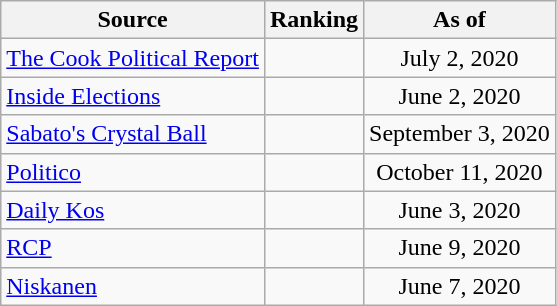<table class="wikitable" style="text-align:center">
<tr>
<th>Source</th>
<th>Ranking</th>
<th>As of</th>
</tr>
<tr>
<td align=left><a href='#'>The Cook Political Report</a></td>
<td></td>
<td>July 2, 2020</td>
</tr>
<tr>
<td align=left><a href='#'>Inside Elections</a></td>
<td></td>
<td>June 2, 2020</td>
</tr>
<tr>
<td align=left><a href='#'>Sabato's Crystal Ball</a></td>
<td></td>
<td>September 3, 2020</td>
</tr>
<tr>
<td align="left"><a href='#'>Politico</a></td>
<td></td>
<td>October 11, 2020</td>
</tr>
<tr>
<td align="left"><a href='#'>Daily Kos</a></td>
<td></td>
<td>June 3, 2020</td>
</tr>
<tr>
<td align="left"><a href='#'>RCP</a></td>
<td></td>
<td>June 9, 2020</td>
</tr>
<tr>
<td align="left"><a href='#'>Niskanen</a></td>
<td></td>
<td>June 7, 2020</td>
</tr>
</table>
